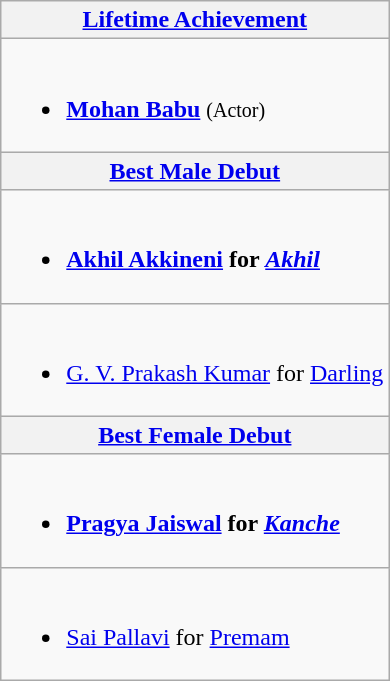<table class="wikitable">
<tr>
<th colspan=2><a href='#'>Lifetime Achievement</a></th>
</tr>
<tr>
<td colspan=2><br><ul><li><strong><a href='#'>Mohan Babu</a></strong> <small>(Actor)</small></li></ul></td>
</tr>
<tr>
<th colspan=2><a href='#'>Best Male Debut</a></th>
</tr>
<tr>
<td colspan=2><br><ul><li><strong><a href='#'>Akhil Akkineni</a> for <em><a href='#'>Akhil</a><strong><em></li></ul></td>
</tr>
<tr>
<td colspan=2><br><ul><li></strong><a href='#'>G. V. Prakash Kumar</a> for </em><a href='#'>Darling</a></em></strong></li></ul></td>
</tr>
<tr>
<th colspan=2><a href='#'>Best Female Debut</a></th>
</tr>
<tr>
<td colspan=2><br><ul><li><strong><a href='#'>Pragya Jaiswal</a> for <em><a href='#'>Kanche</a><strong><em></li></ul></td>
</tr>
<tr>
<td colspan=2><br><ul><li></strong><a href='#'>Sai Pallavi</a> for </em><a href='#'>Premam</a></em></strong></li></ul></td>
</tr>
</table>
